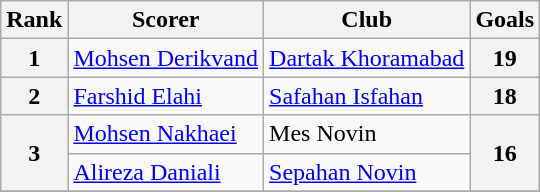<table class="wikitable" style="text-align:center">
<tr>
<th>Rank</th>
<th>Scorer</th>
<th>Club</th>
<th>Goals</th>
</tr>
<tr>
<th rowspan="1">1</th>
<td align="left"> <a href='#'>Mohsen Derikvand</a></td>
<td align="left"><a href='#'>Dartak Khoramabad</a></td>
<th rowspan="1">19</th>
</tr>
<tr>
<th rowspan="1">2</th>
<td align="left"> <a href='#'>Farshid Elahi</a></td>
<td align="left"><a href='#'>Safahan Isfahan</a></td>
<th rowspan="1">18</th>
</tr>
<tr>
<th rowspan="2">3</th>
<td align="left"> <a href='#'>Mohsen Nakhaei</a></td>
<td align="left">Mes Novin</td>
<th rowspan="2">16</th>
</tr>
<tr>
<td align="left"> <a href='#'>Alireza Daniali</a></td>
<td align="left"><a href='#'>Sepahan Novin</a></td>
</tr>
<tr>
</tr>
</table>
